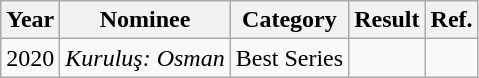<table class="wikitable">
<tr>
<th>Year</th>
<th>Nominee</th>
<th>Category</th>
<th>Result</th>
<th>Ref.</th>
</tr>
<tr>
<td>2020</td>
<td><em>Kuruluş: Osman</em></td>
<td>Best Series</td>
<td></td>
<td style = "text-align: center;"></td>
</tr>
</table>
